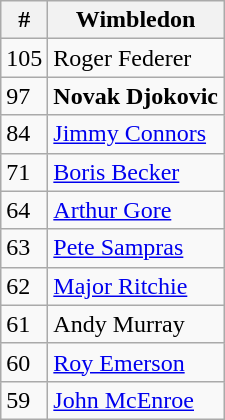<table class=wikitable style="display:inline-table;">
<tr>
<th>#</th>
<th>Wimbledon</th>
</tr>
<tr>
<td>105</td>
<td> Roger Federer</td>
</tr>
<tr>
<td>97</td>
<td> <strong>Novak Djokovic</strong></td>
</tr>
<tr>
<td>84</td>
<td> <a href='#'>Jimmy Connors</a></td>
</tr>
<tr>
<td>71</td>
<td> <a href='#'>Boris Becker</a></td>
</tr>
<tr>
<td>64</td>
<td> <a href='#'>Arthur Gore</a></td>
</tr>
<tr>
<td>63</td>
<td> <a href='#'>Pete Sampras</a></td>
</tr>
<tr>
<td>62</td>
<td> <a href='#'>Major Ritchie</a></td>
</tr>
<tr>
<td>61</td>
<td> Andy Murray</td>
</tr>
<tr>
<td>60</td>
<td> <a href='#'>Roy Emerson</a></td>
</tr>
<tr>
<td>59</td>
<td> <a href='#'>John McEnroe</a></td>
</tr>
</table>
